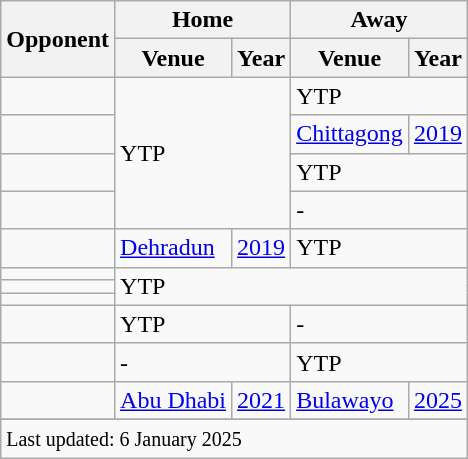<table class="wikitable plainrowheaders sortable">
<tr>
<th rowspan="2">Opponent</th>
<th colspan="2">Home</th>
<th colspan="2">Away</th>
</tr>
<tr>
<th>Venue</th>
<th>Year</th>
<th>Venue</th>
<th>Year</th>
</tr>
<tr>
<td></td>
<td colspan=2 rowspan=4>YTP</td>
<td colspan=2>YTP</td>
</tr>
<tr>
<td></td>
<td><a href='#'>Chittagong</a></td>
<td><a href='#'>2019</a></td>
</tr>
<tr>
<td></td>
<td colspan=2>YTP</td>
</tr>
<tr>
<td></td>
<td colspan=2>-</td>
</tr>
<tr>
<td></td>
<td><a href='#'>Dehradun</a></td>
<td><a href='#'>2019</a></td>
<td colspan=2>YTP</td>
</tr>
<tr>
<td></td>
<td colspan="4" rowspan="3">YTP</td>
</tr>
<tr>
<td></td>
</tr>
<tr>
<td></td>
</tr>
<tr>
<td></td>
<td colspan="2">YTP</td>
<td colspan="2">-</td>
</tr>
<tr>
<td></td>
<td colspan=2>-</td>
<td colspan=2>YTP</td>
</tr>
<tr>
<td></td>
<td><a href='#'>Abu Dhabi</a></td>
<td><a href='#'>2021</a></td>
<td><a href='#'>Bulawayo</a></td>
<td><a href='#'>2025</a></td>
</tr>
<tr>
</tr>
<tr class=sortbottom>
<td colspan=5><small>Last updated: 6 January 2025</small></td>
</tr>
</table>
